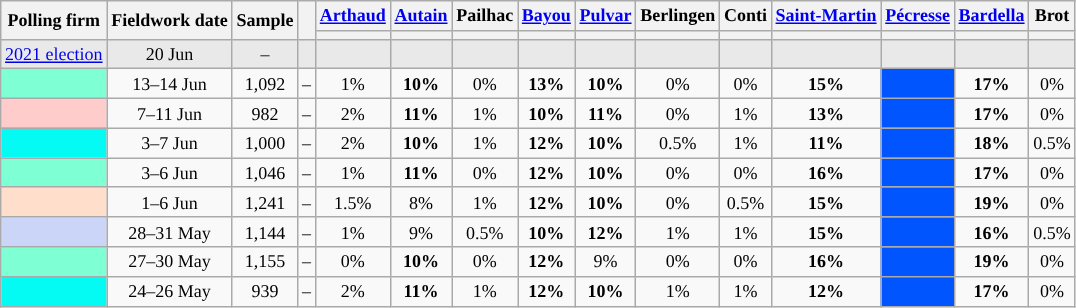<table class="wikitable sortable" style="text-align:center;font-size:75%;line-height:14px;">
<tr>
<th rowspan="2">Polling firm</th>
<th rowspan="2">Fieldwork date</th>
<th rowspan="2">Sample</th>
<th rowspan="2"></th>
<th><a href='#'>Arthaud</a><br></th>
<th><a href='#'>Autain</a><br></th>
<th>Pailhac<br></th>
<th><a href='#'>Bayou</a><br></th>
<th><a href='#'>Pulvar</a><br></th>
<th>Berlingen<br></th>
<th>Conti<br></th>
<th><a href='#'>Saint-Martin</a><br></th>
<th><a href='#'>Pécresse</a><br></th>
<th><a href='#'>Bardella</a><br></th>
<th>Brot<br></th>
</tr>
<tr>
<th style="background:"></th>
<th style="background:"></th>
<th style="background:"></th>
<th style="background:"></th>
<th style="background:"></th>
<th style="background:"></th>
<th style="background:"></th>
<th style="background:"></th>
<th style="background:"></th>
<th style="background:"></th>
<th style="background:"></th>
</tr>
<tr style="background:#E9E9E9;">
<td><a href='#'>2021 election</a></td>
<td data-sort-value="2021-06-20">20 Jun</td>
<td>–</td>
<td></td>
<td></td>
<td></td>
<td></td>
<td></td>
<td></td>
<td></td>
<td></td>
<td></td>
<td></td>
<td></td>
<td></td>
</tr>
<tr>
<td style="background:aquamarine;"></td>
<td>13–14 Jun</td>
<td>1,092</td>
<td>–</td>
<td>1%</td>
<td><strong>10%</strong></td>
<td>0%</td>
<td><strong>13%</strong></td>
<td><strong>10%</strong></td>
<td>0%</td>
<td>0%</td>
<td><strong>15%</strong></td>
<td style="background:#0055FF;"><strong></strong></td>
<td><strong>17%</strong></td>
<td>0%</td>
</tr>
<tr>
<td style="background:#FFCCCC;"></td>
<td>7–11 Jun</td>
<td>982</td>
<td>–</td>
<td>2%</td>
<td><strong>11%</strong></td>
<td>1%</td>
<td><strong>10%</strong></td>
<td><strong>11%</strong></td>
<td>0%</td>
<td>1%</td>
<td><strong>13%</strong></td>
<td style="background:#0055FF;"><strong></strong></td>
<td><strong>17%</strong></td>
<td>0%</td>
</tr>
<tr>
<td style="background:#04FBF4;"></td>
<td>3–7 Jun</td>
<td>1,000</td>
<td>–</td>
<td>2%</td>
<td><strong>10%</strong></td>
<td>1%</td>
<td><strong>12%</strong></td>
<td><strong>10%</strong></td>
<td>0.5%</td>
<td>1%</td>
<td><strong>11%</strong></td>
<td style="background:#0055FF;"><strong></strong></td>
<td><strong>18%</strong></td>
<td>0.5%</td>
</tr>
<tr>
<td style="background:aquamarine;"></td>
<td>3–6 Jun</td>
<td>1,046</td>
<td>–</td>
<td>1%</td>
<td><strong>11%</strong></td>
<td>0%</td>
<td><strong>12%</strong></td>
<td><strong>10%</strong></td>
<td>0%</td>
<td>0%</td>
<td><strong>16%</strong></td>
<td style="background:#0055FF;"><strong></strong></td>
<td><strong>17%</strong></td>
<td>0%</td>
</tr>
<tr>
<td style="background:#FFDFCC;"></td>
<td>1–6 Jun</td>
<td>1,241</td>
<td>–</td>
<td>1.5%</td>
<td>8%</td>
<td>1%</td>
<td><strong>12%</strong></td>
<td><strong>10%</strong></td>
<td>0%</td>
<td>0.5%</td>
<td><strong>15%</strong></td>
<td style="background:#0055FF;"><strong></strong></td>
<td><strong>19%</strong></td>
<td>0%</td>
</tr>
<tr>
<td style="background:#CAD5F7;"></td>
<td>28–31 May</td>
<td>1,144</td>
<td>–</td>
<td>1%</td>
<td>9%</td>
<td>0.5%</td>
<td><strong>10%</strong></td>
<td><strong>12%</strong></td>
<td>1%</td>
<td>1%</td>
<td><strong>15%</strong></td>
<td style="background:#0055FF;"><strong></strong></td>
<td><strong>16%</strong></td>
<td>0.5%</td>
</tr>
<tr>
<td style="background:aquamarine;"></td>
<td>27–30 May</td>
<td>1,155</td>
<td>–</td>
<td>0%</td>
<td><strong>10%</strong></td>
<td>0%</td>
<td><strong>12%</strong></td>
<td>9%</td>
<td>0%</td>
<td>0%</td>
<td><strong>16%</strong></td>
<td style="background:#0055FF;"><strong></strong></td>
<td><strong>19%</strong></td>
<td>0%</td>
</tr>
<tr>
<td style="background:#04FBF4;"></td>
<td>24–26 May</td>
<td>939</td>
<td>–</td>
<td>2%</td>
<td><strong>11%</strong></td>
<td>1%</td>
<td><strong>12%</strong></td>
<td><strong>10%</strong></td>
<td>1%</td>
<td>1%</td>
<td><strong>12%</strong></td>
<td style="background:#0055FF;"><strong></strong></td>
<td><strong>17%</strong></td>
<td>0%</td>
</tr>
</table>
